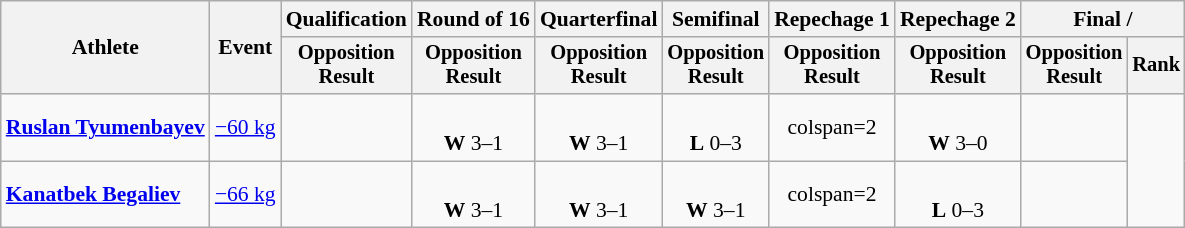<table class="wikitable" style="font-size:90%">
<tr>
<th rowspan="2">Athlete</th>
<th rowspan="2">Event</th>
<th>Qualification</th>
<th>Round of 16</th>
<th>Quarterfinal</th>
<th>Semifinal</th>
<th>Repechage 1</th>
<th>Repechage 2</th>
<th colspan=2>Final / </th>
</tr>
<tr style="font-size: 95%">
<th>Opposition<br>Result</th>
<th>Opposition<br>Result</th>
<th>Opposition<br>Result</th>
<th>Opposition<br>Result</th>
<th>Opposition<br>Result</th>
<th>Opposition<br>Result</th>
<th>Opposition<br>Result</th>
<th>Rank</th>
</tr>
<tr align=center>
<td align=left><strong><a href='#'>Ruslan Tyumenbayev</a></strong></td>
<td align=left><a href='#'>−60 kg</a></td>
<td></td>
<td><br><strong>W</strong> 3–1 <sup></sup></td>
<td><br><strong>W</strong> 3–1 <sup></sup></td>
<td><br><strong>L</strong> 0–3 <sup></sup></td>
<td>colspan=2 </td>
<td><br><strong>W</strong> 3–0 <sup></sup></td>
<td></td>
</tr>
<tr align=center>
<td align=left><strong><a href='#'>Kanatbek Begaliev</a></strong></td>
<td align=left><a href='#'>−66 kg</a></td>
<td></td>
<td><br><strong>W</strong> 3–1 <sup></sup></td>
<td><br><strong>W</strong> 3–1 <sup></sup></td>
<td><br><strong>W</strong> 3–1 <sup></sup></td>
<td>colspan=2 </td>
<td><br><strong>L</strong> 0–3 <sup></sup></td>
<td></td>
</tr>
</table>
